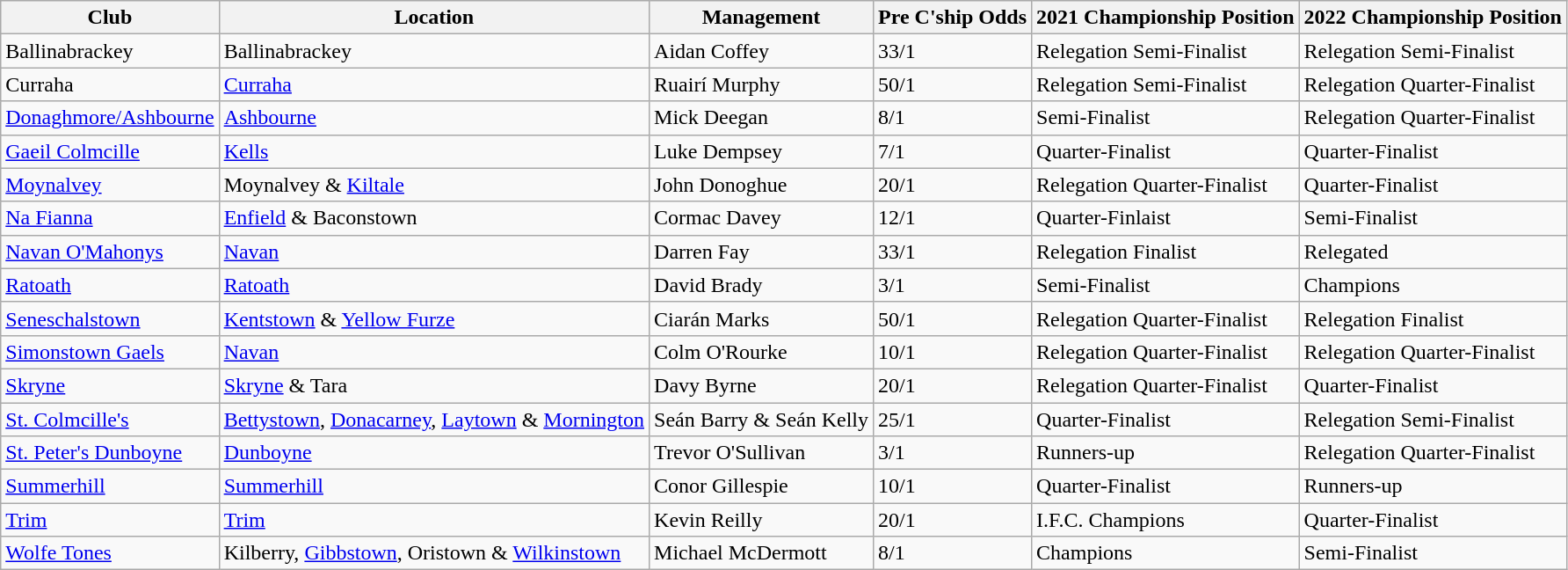<table class="wikitable sortable">
<tr>
<th>Club</th>
<th>Location</th>
<th>Management</th>
<th>Pre C'ship Odds</th>
<th>2021 Championship Position</th>
<th>2022 Championship Position</th>
</tr>
<tr>
<td> Ballinabrackey</td>
<td>Ballinabrackey</td>
<td>Aidan Coffey</td>
<td>33/1</td>
<td>Relegation Semi-Finalist</td>
<td>Relegation Semi-Finalist</td>
</tr>
<tr>
<td> Curraha</td>
<td><a href='#'>Curraha</a></td>
<td>Ruairí Murphy</td>
<td>50/1</td>
<td>Relegation Semi-Finalist</td>
<td>Relegation Quarter-Finalist</td>
</tr>
<tr>
<td> <a href='#'>Donaghmore/Ashbourne</a></td>
<td><a href='#'>Ashbourne</a></td>
<td>Mick Deegan</td>
<td>8/1</td>
<td>Semi-Finalist</td>
<td>Relegation Quarter-Finalist</td>
</tr>
<tr>
<td> <a href='#'>Gaeil Colmcille</a></td>
<td><a href='#'>Kells</a></td>
<td>Luke Dempsey</td>
<td>7/1</td>
<td>Quarter-Finalist</td>
<td>Quarter-Finalist</td>
</tr>
<tr>
<td> <a href='#'>Moynalvey</a></td>
<td>Moynalvey & <a href='#'>Kiltale</a></td>
<td>John Donoghue</td>
<td>20/1</td>
<td>Relegation Quarter-Finalist</td>
<td>Quarter-Finalist</td>
</tr>
<tr>
<td> <a href='#'>Na Fianna</a></td>
<td><a href='#'>Enfield</a> & Baconstown</td>
<td>Cormac Davey</td>
<td>12/1</td>
<td>Quarter-Finlaist</td>
<td>Semi-Finalist</td>
</tr>
<tr>
<td> <a href='#'>Navan O'Mahonys</a></td>
<td><a href='#'>Navan</a></td>
<td>Darren Fay</td>
<td>33/1</td>
<td>Relegation Finalist</td>
<td>Relegated</td>
</tr>
<tr>
<td> <a href='#'>Ratoath</a></td>
<td><a href='#'>Ratoath</a></td>
<td>David Brady</td>
<td>3/1</td>
<td>Semi-Finalist</td>
<td>Champions</td>
</tr>
<tr>
<td> <a href='#'>Seneschalstown</a></td>
<td><a href='#'>Kentstown</a> & <a href='#'>Yellow Furze</a></td>
<td>Ciarán Marks</td>
<td>50/1</td>
<td>Relegation Quarter-Finalist</td>
<td>Relegation Finalist</td>
</tr>
<tr>
<td> <a href='#'>Simonstown Gaels</a></td>
<td><a href='#'>Navan</a></td>
<td>Colm O'Rourke</td>
<td>10/1</td>
<td>Relegation Quarter-Finalist</td>
<td>Relegation Quarter-Finalist</td>
</tr>
<tr>
<td> <a href='#'>Skryne</a></td>
<td><a href='#'>Skryne</a> & Tara</td>
<td>Davy Byrne</td>
<td>20/1</td>
<td>Relegation Quarter-Finalist</td>
<td>Quarter-Finalist</td>
</tr>
<tr>
<td> <a href='#'>St. Colmcille's</a></td>
<td><a href='#'>Bettystown</a>, <a href='#'>Donacarney</a>, <a href='#'>Laytown</a> & <a href='#'>Mornington</a></td>
<td>Seán Barry & Seán Kelly</td>
<td>25/1</td>
<td>Quarter-Finalist</td>
<td>Relegation Semi-Finalist</td>
</tr>
<tr>
<td> <a href='#'>St. Peter's Dunboyne</a></td>
<td><a href='#'>Dunboyne</a></td>
<td>Trevor O'Sullivan</td>
<td>3/1</td>
<td>Runners-up</td>
<td>Relegation Quarter-Finalist</td>
</tr>
<tr>
<td> <a href='#'>Summerhill</a></td>
<td><a href='#'>Summerhill</a></td>
<td>Conor Gillespie</td>
<td>10/1</td>
<td>Quarter-Finalist</td>
<td>Runners-up</td>
</tr>
<tr>
<td> <a href='#'>Trim</a></td>
<td><a href='#'>Trim</a></td>
<td>Kevin Reilly</td>
<td>20/1</td>
<td>I.F.C. Champions</td>
<td>Quarter-Finalist</td>
</tr>
<tr>
<td> <a href='#'>Wolfe Tones</a></td>
<td>Kilberry, <a href='#'>Gibbstown</a>, Oristown & <a href='#'>Wilkinstown</a></td>
<td>Michael McDermott</td>
<td>8/1</td>
<td>Champions</td>
<td>Semi-Finalist</td>
</tr>
</table>
